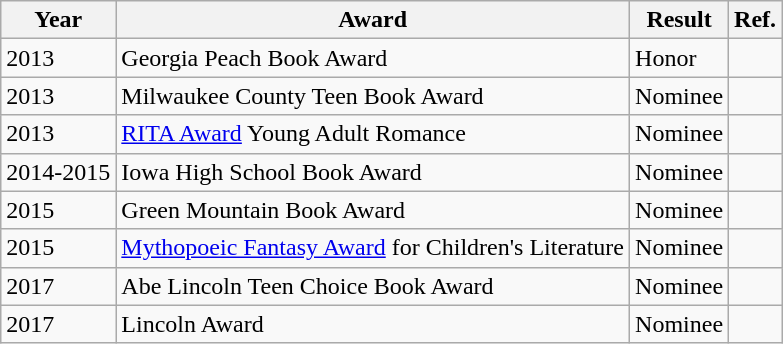<table class="wikitable">
<tr>
<th>Year</th>
<th>Award</th>
<th>Result</th>
<th>Ref.</th>
</tr>
<tr>
<td>2013</td>
<td>Georgia Peach Book Award</td>
<td>Honor</td>
<td></td>
</tr>
<tr>
<td>2013</td>
<td>Milwaukee County Teen Book Award</td>
<td>Nominee</td>
<td></td>
</tr>
<tr>
<td>2013</td>
<td><a href='#'>RITA Award</a> Young Adult Romance</td>
<td>Nominee</td>
<td></td>
</tr>
<tr>
<td>2014-2015</td>
<td>Iowa High School Book Award</td>
<td>Nominee</td>
<td></td>
</tr>
<tr>
<td>2015</td>
<td>Green Mountain Book Award</td>
<td>Nominee</td>
<td></td>
</tr>
<tr>
<td>2015</td>
<td><a href='#'>Mythopoeic Fantasy Award</a> for Children's Literature</td>
<td>Nominee</td>
<td></td>
</tr>
<tr>
<td>2017</td>
<td>Abe Lincoln Teen Choice Book Award</td>
<td>Nominee</td>
<td></td>
</tr>
<tr>
<td>2017</td>
<td>Lincoln Award</td>
<td>Nominee</td>
<td></td>
</tr>
</table>
